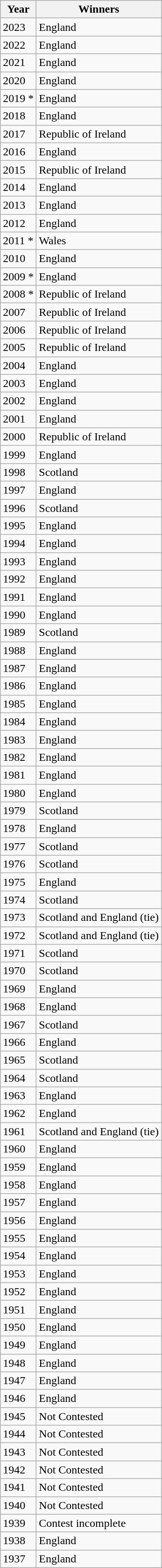<table class="wikitable sortable">
<tr>
<th>Year</th>
<th>Winners</th>
</tr>
<tr>
<td>2023</td>
<td>England</td>
</tr>
<tr>
<td>2022</td>
<td>England</td>
</tr>
<tr>
<td>2021</td>
<td>England</td>
</tr>
<tr>
<td>2020</td>
<td>England</td>
</tr>
<tr>
<td>2019 *</td>
<td>England</td>
</tr>
<tr>
<td>2018</td>
<td>England</td>
</tr>
<tr>
<td>2017</td>
<td>Republic of Ireland</td>
</tr>
<tr>
<td>2016</td>
<td>England</td>
</tr>
<tr>
<td>2015</td>
<td>Republic of Ireland</td>
</tr>
<tr>
<td>2014</td>
<td>England</td>
</tr>
<tr>
<td>2013</td>
<td>England</td>
</tr>
<tr>
<td>2012</td>
<td>England</td>
</tr>
<tr>
<td>2011 *</td>
<td>Wales</td>
</tr>
<tr>
<td>2010</td>
<td>England</td>
</tr>
<tr>
<td>2009 *</td>
<td>England</td>
</tr>
<tr>
<td>2008 *</td>
<td>Republic of Ireland</td>
</tr>
<tr>
<td>2007</td>
<td>Republic of Ireland</td>
</tr>
<tr>
<td>2006</td>
<td>Republic of Ireland</td>
</tr>
<tr>
<td>2005</td>
<td>Republic of Ireland</td>
</tr>
<tr>
<td>2004</td>
<td>England</td>
</tr>
<tr>
<td>2003</td>
<td>England</td>
</tr>
<tr>
<td>2002</td>
<td>England</td>
</tr>
<tr>
<td>2001</td>
<td>England</td>
</tr>
<tr>
<td>2000</td>
<td>Republic of Ireland</td>
</tr>
<tr>
<td>1999</td>
<td>England</td>
</tr>
<tr>
<td>1998</td>
<td>Scotland</td>
</tr>
<tr>
<td>1997</td>
<td>England</td>
</tr>
<tr>
<td>1996</td>
<td>Scotland</td>
</tr>
<tr>
<td>1995</td>
<td>England</td>
</tr>
<tr>
<td>1994</td>
<td>England</td>
</tr>
<tr>
<td>1993</td>
<td>England</td>
</tr>
<tr>
<td>1992</td>
<td>England</td>
</tr>
<tr>
<td>1991</td>
<td>England</td>
</tr>
<tr>
<td>1990</td>
<td>England</td>
</tr>
<tr>
<td>1989</td>
<td>Scotland</td>
</tr>
<tr>
<td>1988</td>
<td>England</td>
</tr>
<tr>
<td>1987</td>
<td>England</td>
</tr>
<tr>
<td>1986</td>
<td>England</td>
</tr>
<tr>
<td>1985</td>
<td>England</td>
</tr>
<tr>
<td>1984</td>
<td>England</td>
</tr>
<tr>
<td>1983</td>
<td>England</td>
</tr>
<tr>
<td>1982</td>
<td>England</td>
</tr>
<tr>
<td>1981</td>
<td>England</td>
</tr>
<tr>
<td>1980</td>
<td>England</td>
</tr>
<tr>
<td>1979</td>
<td>Scotland</td>
</tr>
<tr>
<td>1978</td>
<td>England</td>
</tr>
<tr>
<td>1977</td>
<td>Scotland</td>
</tr>
<tr>
<td>1976</td>
<td>Scotland</td>
</tr>
<tr>
<td>1975</td>
<td>England</td>
</tr>
<tr>
<td>1974</td>
<td>Scotland</td>
</tr>
<tr>
<td>1973</td>
<td>Scotland and England (tie)</td>
</tr>
<tr>
<td>1972</td>
<td>Scotland and England (tie)</td>
</tr>
<tr>
<td>1971</td>
<td>Scotland</td>
</tr>
<tr>
<td>1970</td>
<td>Scotland</td>
</tr>
<tr>
<td>1969</td>
<td>England</td>
</tr>
<tr>
<td>1968</td>
<td>England</td>
</tr>
<tr>
<td>1967</td>
<td>Scotland</td>
</tr>
<tr>
<td>1966</td>
<td>England</td>
</tr>
<tr>
<td>1965</td>
<td>Scotland</td>
</tr>
<tr>
<td>1964</td>
<td>Scotland</td>
</tr>
<tr>
<td>1963</td>
<td>England</td>
</tr>
<tr>
<td>1962</td>
<td>England</td>
</tr>
<tr>
<td>1961</td>
<td>Scotland and England (tie)</td>
</tr>
<tr>
<td>1960</td>
<td>England</td>
</tr>
<tr>
<td>1959</td>
<td>England</td>
</tr>
<tr>
<td>1958</td>
<td>England</td>
</tr>
<tr>
<td>1957</td>
<td>England</td>
</tr>
<tr>
<td>1956</td>
<td>England</td>
</tr>
<tr>
<td>1955</td>
<td>England</td>
</tr>
<tr>
<td>1954</td>
<td>England</td>
</tr>
<tr>
<td>1953</td>
<td>England</td>
</tr>
<tr>
<td>1952</td>
<td>England</td>
</tr>
<tr>
<td>1951</td>
<td>England</td>
</tr>
<tr>
<td>1950</td>
<td>England</td>
</tr>
<tr>
<td>1949</td>
<td>England</td>
</tr>
<tr>
<td>1948</td>
<td>England</td>
</tr>
<tr>
<td>1947</td>
<td>England</td>
</tr>
<tr>
<td>1946</td>
<td>England</td>
</tr>
<tr>
<td>1945</td>
<td>Not Contested</td>
</tr>
<tr>
<td>1944</td>
<td>Not Contested</td>
</tr>
<tr>
<td>1943</td>
<td>Not Contested</td>
</tr>
<tr>
<td>1942</td>
<td>Not Contested</td>
</tr>
<tr>
<td>1941</td>
<td>Not Contested</td>
</tr>
<tr>
<td>1940</td>
<td>Not Contested</td>
</tr>
<tr>
<td>1939</td>
<td>Contest incomplete </td>
</tr>
<tr>
<td>1938</td>
<td>England</td>
</tr>
<tr>
<td>1937</td>
<td>England </td>
</tr>
</table>
